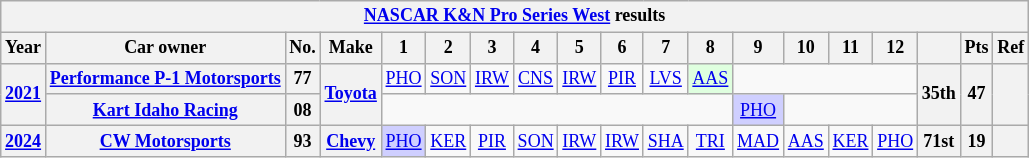<table class="wikitable" style="text-align:center; font-size:75%">
<tr>
<th colspan="26"><a href='#'>NASCAR K&N Pro Series West</a> results</th>
</tr>
<tr>
<th>Year</th>
<th>Car owner</th>
<th>No.</th>
<th>Make</th>
<th>1</th>
<th>2</th>
<th>3</th>
<th>4</th>
<th>5</th>
<th>6</th>
<th>7</th>
<th>8</th>
<th>9</th>
<th>10</th>
<th>11</th>
<th>12</th>
<th></th>
<th>Pts</th>
<th>Ref</th>
</tr>
<tr>
<th rowspan=2><a href='#'>2021</a></th>
<th><a href='#'>Performance P-1 Motorsports</a></th>
<th>77</th>
<th rowspan=2><a href='#'>Toyota</a></th>
<td><a href='#'>PHO</a></td>
<td><a href='#'>SON</a></td>
<td><a href='#'>IRW</a></td>
<td><a href='#'>CNS</a></td>
<td><a href='#'>IRW</a></td>
<td><a href='#'>PIR</a></td>
<td><a href='#'>LVS</a></td>
<td style="background:#DFFFDF;"><a href='#'>AAS</a><br></td>
<td colspan="4"></td>
<th rowspan=2>35th</th>
<th rowspan=2>47</th>
<th rowspan=2></th>
</tr>
<tr>
<th><a href='#'>Kart Idaho Racing</a></th>
<th>08</th>
<td colspan=8></td>
<td style="background:#CFCFFF;"><a href='#'>PHO</a><br></td>
<td colspan="3"></td>
</tr>
<tr>
<th><a href='#'>2024</a></th>
<th><a href='#'>CW Motorsports</a></th>
<th>93</th>
<th><a href='#'>Chevy</a></th>
<td style="background:#CFCFFF;"><a href='#'>PHO</a><br></td>
<td><a href='#'>KER</a></td>
<td><a href='#'>PIR</a></td>
<td><a href='#'>SON</a></td>
<td><a href='#'>IRW</a></td>
<td><a href='#'>IRW</a></td>
<td><a href='#'>SHA</a></td>
<td><a href='#'>TRI</a></td>
<td><a href='#'>MAD</a></td>
<td><a href='#'>AAS</a></td>
<td><a href='#'>KER</a></td>
<td><a href='#'>PHO</a></td>
<th>71st</th>
<th>19</th>
<th></th>
</tr>
</table>
